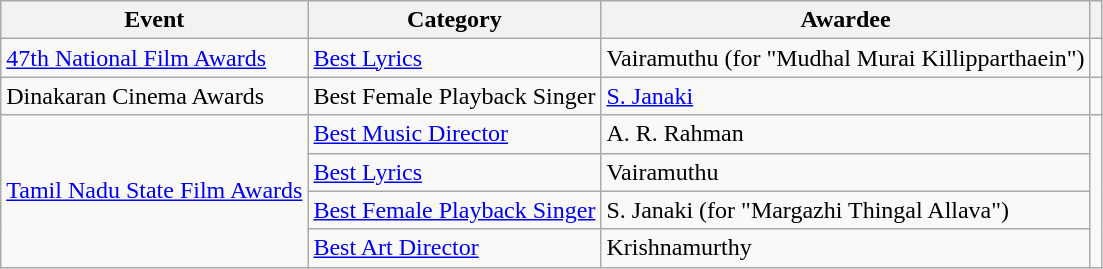<table class="wikitable">
<tr>
<th>Event</th>
<th>Category</th>
<th>Awardee</th>
<th></th>
</tr>
<tr>
<td><a href='#'>47th National Film Awards</a></td>
<td><a href='#'>Best Lyrics</a></td>
<td>Vairamuthu (for "Mudhal Murai Killipparthaein")</td>
<td style="text-align:center;"></td>
</tr>
<tr>
<td>Dinakaran Cinema Awards</td>
<td>Best Female Playback Singer</td>
<td><a href='#'>S. Janaki</a></td>
<td style="text-align:center;"></td>
</tr>
<tr>
<td rowspan="4"><a href='#'>Tamil Nadu State Film Awards</a></td>
<td><a href='#'>Best Music Director</a></td>
<td>A. R. Rahman</td>
<td rowspan="4" style="text-align:center;"></td>
</tr>
<tr>
<td><a href='#'>Best Lyrics</a></td>
<td>Vairamuthu</td>
</tr>
<tr>
<td><a href='#'>Best Female Playback Singer</a></td>
<td>S. Janaki (for "Margazhi Thingal Allava")</td>
</tr>
<tr>
<td><a href='#'>Best Art Director</a></td>
<td>Krishnamurthy</td>
</tr>
</table>
